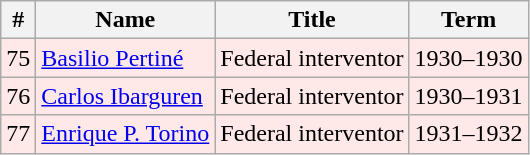<table class="wikitable">
<tr>
<th>#</th>
<th>Name</th>
<th>Title</th>
<th>Term</th>
</tr>
<tr bgcolor=#FFE8E8>
<td>75</td>
<td><a href='#'>Basilio Pertiné</a></td>
<td>Federal interventor</td>
<td>1930–1930</td>
</tr>
<tr bgcolor=#FFE8E8>
<td>76</td>
<td><a href='#'>Carlos Ibarguren</a></td>
<td>Federal interventor</td>
<td>1930–1931</td>
</tr>
<tr bgcolor=#FFE8E8>
<td>77</td>
<td><a href='#'>Enrique P. Torino</a></td>
<td>Federal interventor</td>
<td>1931–1932</td>
</tr>
</table>
